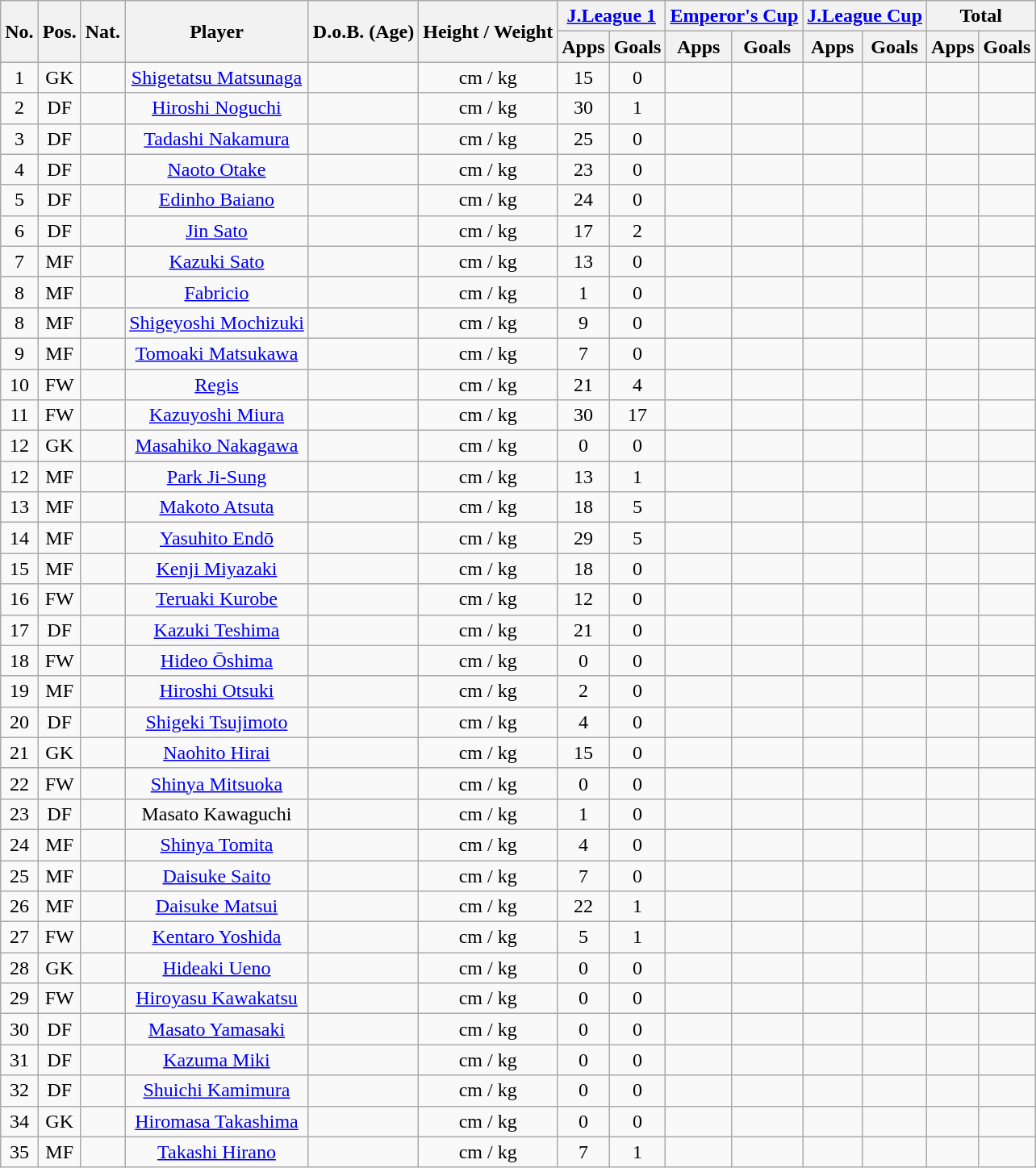<table class="wikitable" style="text-align:center;">
<tr>
<th rowspan="2">No.</th>
<th rowspan="2">Pos.</th>
<th rowspan="2">Nat.</th>
<th rowspan="2">Player</th>
<th rowspan="2">D.o.B. (Age)</th>
<th rowspan="2">Height / Weight</th>
<th colspan="2"><a href='#'>J.League 1</a></th>
<th colspan="2"><a href='#'>Emperor's Cup</a></th>
<th colspan="2"><a href='#'>J.League Cup</a></th>
<th colspan="2">Total</th>
</tr>
<tr>
<th>Apps</th>
<th>Goals</th>
<th>Apps</th>
<th>Goals</th>
<th>Apps</th>
<th>Goals</th>
<th>Apps</th>
<th>Goals</th>
</tr>
<tr>
<td>1</td>
<td>GK</td>
<td></td>
<td><a href='#'>Shigetatsu Matsunaga</a></td>
<td></td>
<td>cm / kg</td>
<td>15</td>
<td>0</td>
<td></td>
<td></td>
<td></td>
<td></td>
<td></td>
<td></td>
</tr>
<tr>
<td>2</td>
<td>DF</td>
<td></td>
<td><a href='#'>Hiroshi Noguchi</a></td>
<td></td>
<td>cm / kg</td>
<td>30</td>
<td>1</td>
<td></td>
<td></td>
<td></td>
<td></td>
<td></td>
<td></td>
</tr>
<tr>
<td>3</td>
<td>DF</td>
<td></td>
<td><a href='#'>Tadashi Nakamura</a></td>
<td></td>
<td>cm / kg</td>
<td>25</td>
<td>0</td>
<td></td>
<td></td>
<td></td>
<td></td>
<td></td>
<td></td>
</tr>
<tr>
<td>4</td>
<td>DF</td>
<td></td>
<td><a href='#'>Naoto Otake</a></td>
<td></td>
<td>cm / kg</td>
<td>23</td>
<td>0</td>
<td></td>
<td></td>
<td></td>
<td></td>
<td></td>
<td></td>
</tr>
<tr>
<td>5</td>
<td>DF</td>
<td></td>
<td><a href='#'>Edinho Baiano</a></td>
<td></td>
<td>cm / kg</td>
<td>24</td>
<td>0</td>
<td></td>
<td></td>
<td></td>
<td></td>
<td></td>
<td></td>
</tr>
<tr>
<td>6</td>
<td>DF</td>
<td></td>
<td><a href='#'>Jin Sato</a></td>
<td></td>
<td>cm / kg</td>
<td>17</td>
<td>2</td>
<td></td>
<td></td>
<td></td>
<td></td>
<td></td>
<td></td>
</tr>
<tr>
<td>7</td>
<td>MF</td>
<td></td>
<td><a href='#'>Kazuki Sato</a></td>
<td></td>
<td>cm / kg</td>
<td>13</td>
<td>0</td>
<td></td>
<td></td>
<td></td>
<td></td>
<td></td>
<td></td>
</tr>
<tr>
<td>8</td>
<td>MF</td>
<td></td>
<td><a href='#'>Fabricio</a></td>
<td></td>
<td>cm / kg</td>
<td>1</td>
<td>0</td>
<td></td>
<td></td>
<td></td>
<td></td>
<td></td>
<td></td>
</tr>
<tr>
<td>8</td>
<td>MF</td>
<td></td>
<td><a href='#'>Shigeyoshi Mochizuki</a></td>
<td></td>
<td>cm / kg</td>
<td>9</td>
<td>0</td>
<td></td>
<td></td>
<td></td>
<td></td>
<td></td>
<td></td>
</tr>
<tr>
<td>9</td>
<td>MF</td>
<td></td>
<td><a href='#'>Tomoaki Matsukawa</a></td>
<td></td>
<td>cm / kg</td>
<td>7</td>
<td>0</td>
<td></td>
<td></td>
<td></td>
<td></td>
<td></td>
<td></td>
</tr>
<tr>
<td>10</td>
<td>FW</td>
<td></td>
<td><a href='#'>Regis</a></td>
<td></td>
<td>cm / kg</td>
<td>21</td>
<td>4</td>
<td></td>
<td></td>
<td></td>
<td></td>
<td></td>
<td></td>
</tr>
<tr>
<td>11</td>
<td>FW</td>
<td></td>
<td><a href='#'>Kazuyoshi Miura</a></td>
<td></td>
<td>cm / kg</td>
<td>30</td>
<td>17</td>
<td></td>
<td></td>
<td></td>
<td></td>
<td></td>
<td></td>
</tr>
<tr>
<td>12</td>
<td>GK</td>
<td></td>
<td><a href='#'>Masahiko Nakagawa</a></td>
<td></td>
<td>cm / kg</td>
<td>0</td>
<td>0</td>
<td></td>
<td></td>
<td></td>
<td></td>
<td></td>
<td></td>
</tr>
<tr>
<td>12</td>
<td>MF</td>
<td></td>
<td><a href='#'>Park Ji-Sung</a></td>
<td></td>
<td>cm / kg</td>
<td>13</td>
<td>1</td>
<td></td>
<td></td>
<td></td>
<td></td>
<td></td>
<td></td>
</tr>
<tr>
<td>13</td>
<td>MF</td>
<td></td>
<td><a href='#'>Makoto Atsuta</a></td>
<td></td>
<td>cm / kg</td>
<td>18</td>
<td>5</td>
<td></td>
<td></td>
<td></td>
<td></td>
<td></td>
<td></td>
</tr>
<tr>
<td>14</td>
<td>MF</td>
<td></td>
<td><a href='#'>Yasuhito Endō</a></td>
<td></td>
<td>cm / kg</td>
<td>29</td>
<td>5</td>
<td></td>
<td></td>
<td></td>
<td></td>
<td></td>
<td></td>
</tr>
<tr>
<td>15</td>
<td>MF</td>
<td></td>
<td><a href='#'>Kenji Miyazaki</a></td>
<td></td>
<td>cm / kg</td>
<td>18</td>
<td>0</td>
<td></td>
<td></td>
<td></td>
<td></td>
<td></td>
<td></td>
</tr>
<tr>
<td>16</td>
<td>FW</td>
<td></td>
<td><a href='#'>Teruaki Kurobe</a></td>
<td></td>
<td>cm / kg</td>
<td>12</td>
<td>0</td>
<td></td>
<td></td>
<td></td>
<td></td>
<td></td>
<td></td>
</tr>
<tr>
<td>17</td>
<td>DF</td>
<td></td>
<td><a href='#'>Kazuki Teshima</a></td>
<td></td>
<td>cm / kg</td>
<td>21</td>
<td>0</td>
<td></td>
<td></td>
<td></td>
<td></td>
<td></td>
<td></td>
</tr>
<tr>
<td>18</td>
<td>FW</td>
<td></td>
<td><a href='#'>Hideo Ōshima</a></td>
<td></td>
<td>cm / kg</td>
<td>0</td>
<td>0</td>
<td></td>
<td></td>
<td></td>
<td></td>
<td></td>
<td></td>
</tr>
<tr>
<td>19</td>
<td>MF</td>
<td></td>
<td><a href='#'>Hiroshi Otsuki</a></td>
<td></td>
<td>cm / kg</td>
<td>2</td>
<td>0</td>
<td></td>
<td></td>
<td></td>
<td></td>
<td></td>
<td></td>
</tr>
<tr>
<td>20</td>
<td>DF</td>
<td></td>
<td><a href='#'>Shigeki Tsujimoto</a></td>
<td></td>
<td>cm / kg</td>
<td>4</td>
<td>0</td>
<td></td>
<td></td>
<td></td>
<td></td>
<td></td>
<td></td>
</tr>
<tr>
<td>21</td>
<td>GK</td>
<td></td>
<td><a href='#'>Naohito Hirai</a></td>
<td></td>
<td>cm / kg</td>
<td>15</td>
<td>0</td>
<td></td>
<td></td>
<td></td>
<td></td>
<td></td>
<td></td>
</tr>
<tr>
<td>22</td>
<td>FW</td>
<td></td>
<td><a href='#'>Shinya Mitsuoka</a></td>
<td></td>
<td>cm / kg</td>
<td>0</td>
<td>0</td>
<td></td>
<td></td>
<td></td>
<td></td>
<td></td>
<td></td>
</tr>
<tr>
<td>23</td>
<td>DF</td>
<td></td>
<td>Masato Kawaguchi</td>
<td></td>
<td>cm / kg</td>
<td>1</td>
<td>0</td>
<td></td>
<td></td>
<td></td>
<td></td>
<td></td>
<td></td>
</tr>
<tr>
<td>24</td>
<td>MF</td>
<td></td>
<td><a href='#'>Shinya Tomita</a></td>
<td></td>
<td>cm / kg</td>
<td>4</td>
<td>0</td>
<td></td>
<td></td>
<td></td>
<td></td>
<td></td>
<td></td>
</tr>
<tr>
<td>25</td>
<td>MF</td>
<td></td>
<td><a href='#'>Daisuke Saito</a></td>
<td></td>
<td>cm / kg</td>
<td>7</td>
<td>0</td>
<td></td>
<td></td>
<td></td>
<td></td>
<td></td>
<td></td>
</tr>
<tr>
<td>26</td>
<td>MF</td>
<td></td>
<td><a href='#'>Daisuke Matsui</a></td>
<td></td>
<td>cm / kg</td>
<td>22</td>
<td>1</td>
<td></td>
<td></td>
<td></td>
<td></td>
<td></td>
<td></td>
</tr>
<tr>
<td>27</td>
<td>FW</td>
<td></td>
<td><a href='#'>Kentaro Yoshida</a></td>
<td></td>
<td>cm / kg</td>
<td>5</td>
<td>1</td>
<td></td>
<td></td>
<td></td>
<td></td>
<td></td>
<td></td>
</tr>
<tr>
<td>28</td>
<td>GK</td>
<td></td>
<td><a href='#'>Hideaki Ueno</a></td>
<td></td>
<td>cm / kg</td>
<td>0</td>
<td>0</td>
<td></td>
<td></td>
<td></td>
<td></td>
<td></td>
<td></td>
</tr>
<tr>
<td>29</td>
<td>FW</td>
<td></td>
<td><a href='#'>Hiroyasu Kawakatsu</a></td>
<td></td>
<td>cm / kg</td>
<td>0</td>
<td>0</td>
<td></td>
<td></td>
<td></td>
<td></td>
<td></td>
<td></td>
</tr>
<tr>
<td>30</td>
<td>DF</td>
<td></td>
<td><a href='#'>Masato Yamasaki</a></td>
<td></td>
<td>cm / kg</td>
<td>0</td>
<td>0</td>
<td></td>
<td></td>
<td></td>
<td></td>
<td></td>
<td></td>
</tr>
<tr>
<td>31</td>
<td>DF</td>
<td></td>
<td><a href='#'>Kazuma Miki</a></td>
<td></td>
<td>cm / kg</td>
<td>0</td>
<td>0</td>
<td></td>
<td></td>
<td></td>
<td></td>
<td></td>
<td></td>
</tr>
<tr>
<td>32</td>
<td>DF</td>
<td></td>
<td><a href='#'>Shuichi Kamimura</a></td>
<td></td>
<td>cm / kg</td>
<td>0</td>
<td>0</td>
<td></td>
<td></td>
<td></td>
<td></td>
<td></td>
<td></td>
</tr>
<tr>
<td>34</td>
<td>GK</td>
<td></td>
<td><a href='#'>Hiromasa Takashima</a></td>
<td></td>
<td>cm / kg</td>
<td>0</td>
<td>0</td>
<td></td>
<td></td>
<td></td>
<td></td>
<td></td>
<td></td>
</tr>
<tr>
<td>35</td>
<td>MF</td>
<td></td>
<td><a href='#'>Takashi Hirano</a></td>
<td></td>
<td>cm / kg</td>
<td>7</td>
<td>1</td>
<td></td>
<td></td>
<td></td>
<td></td>
<td></td>
<td></td>
</tr>
</table>
